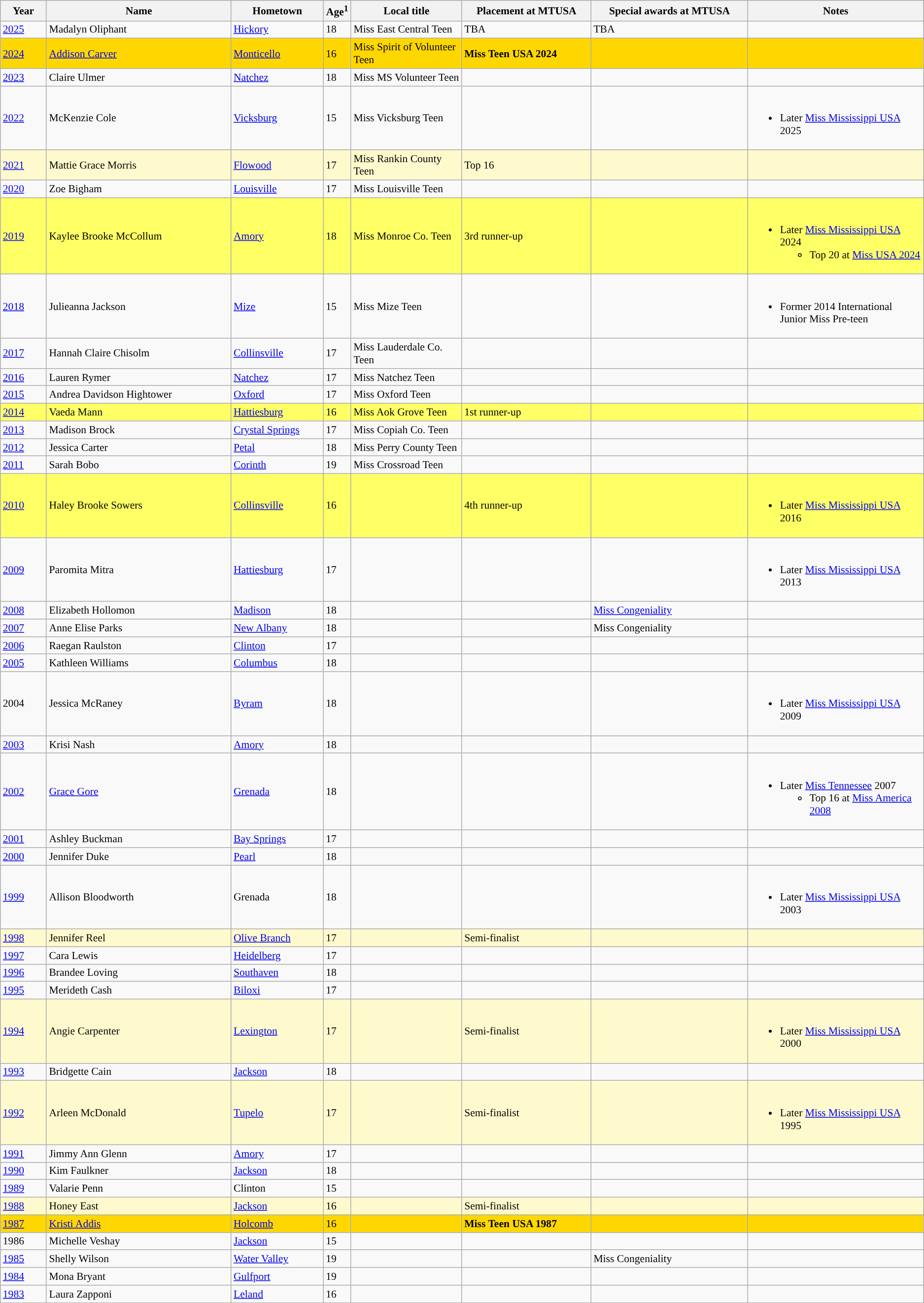<table class="wikitable"style="font-size:90%;">
<tr bgcolor="#efefef">
<th width=5%>Year</th>
<th width=20%>Name</th>
<th width=10%>Hometown</th>
<th width=3%>Age<sup>1</sup></th>
<th width=12%>Local title</th>
<th width=14%>Placement at MTUSA</th>
<th width=17%>Special awards at MTUSA</th>
<th width=31%>Notes</th>
</tr>
<tr>
<td><a href='#'>2025</a></td>
<td>Madalyn Oliphant</td>
<td><a href='#'>Hickory</a></td>
<td>18</td>
<td>Miss East Central Teen</td>
<td>TBA</td>
<td>TBA</td>
<td></td>
</tr>
<tr style="background-color:GOLD;”">
<td><a href='#'>2024</a></td>
<td><a href='#'>Addison Carver</a></td>
<td><a href='#'>Monticello</a></td>
<td>16</td>
<td>Miss Spirit of Volunteer Teen</td>
<td><strong>Miss Teen USA 2024</strong></td>
<td></td>
<td></td>
</tr>
<tr>
<td><a href='#'>2023</a></td>
<td>Claire Ulmer</td>
<td><a href='#'>Natchez</a></td>
<td>18</td>
<td>Miss MS Volunteer Teen</td>
<td></td>
<td></td>
<td></td>
</tr>
<tr>
<td><a href='#'>2022</a></td>
<td>McKenzie Cole</td>
<td><a href='#'>Vicksburg</a></td>
<td>15</td>
<td>Miss Vicksburg Teen</td>
<td></td>
<td></td>
<td><br><ul><li>Later <a href='#'>Miss Mississippi USA</a> 2025</li></ul></td>
</tr>
<tr style="background-color:#FFFACD">
<td><a href='#'>2021</a></td>
<td>Mattie Grace Morris</td>
<td><a href='#'>Flowood</a></td>
<td>17</td>
<td>Miss Rankin County Teen</td>
<td>Top 16</td>
<td></td>
<td></td>
</tr>
<tr>
<td><a href='#'>2020</a></td>
<td>Zoe Bigham</td>
<td><a href='#'>Louisville</a></td>
<td>17</td>
<td>Miss Louisville Teen</td>
<td></td>
<td></td>
<td></td>
</tr>
<tr style="background-color:#FFFF66;">
<td><a href='#'>2019</a></td>
<td>Kaylee Brooke McCollum</td>
<td><a href='#'>Amory</a></td>
<td>18</td>
<td>Miss Monroe Co. Teen</td>
<td>3rd runner-up</td>
<td></td>
<td><br><ul><li>Later <a href='#'>Miss Mississippi USA</a> 2024<ul><li>Top 20 at <a href='#'>Miss USA 2024</a></li></ul></li></ul></td>
</tr>
<tr>
<td><a href='#'>2018</a></td>
<td>Julieanna Jackson</td>
<td><a href='#'>Mize</a></td>
<td>15</td>
<td>Miss Mize Teen</td>
<td></td>
<td></td>
<td><br><ul><li>Former 2014 International Junior Miss Pre-teen</li></ul></td>
</tr>
<tr>
<td><a href='#'>2017</a></td>
<td>Hannah Claire Chisolm</td>
<td><a href='#'>Collinsville</a></td>
<td>17</td>
<td>Miss Lauderdale Co. Teen</td>
<td></td>
<td></td>
<td></td>
</tr>
<tr>
<td><a href='#'>2016</a></td>
<td>Lauren Rymer</td>
<td><a href='#'>Natchez</a></td>
<td>17</td>
<td>Miss Natchez Teen</td>
<td></td>
<td></td>
<td></td>
</tr>
<tr>
<td><a href='#'>2015</a></td>
<td>Andrea Davidson Hightower</td>
<td><a href='#'>Oxford</a></td>
<td>17</td>
<td>Miss Oxford Teen</td>
<td></td>
<td></td>
<td></td>
</tr>
<tr style="background-color:#FFFF66;”">
<td><a href='#'>2014</a></td>
<td>Vaeda Mann</td>
<td><a href='#'>Hattiesburg</a></td>
<td>16</td>
<td>Miss Aok Grove Teen</td>
<td>1st runner-up</td>
<td></td>
<td></td>
</tr>
<tr>
<td><a href='#'>2013</a></td>
<td>Madison Brock</td>
<td><a href='#'>Crystal Springs</a></td>
<td>17</td>
<td>Miss Copiah Co. Teen</td>
<td></td>
<td></td>
<td></td>
</tr>
<tr>
<td><a href='#'>2012</a></td>
<td>Jessica Carter</td>
<td><a href='#'>Petal</a></td>
<td>18</td>
<td>Miss Perry County Teen</td>
<td></td>
<td></td>
<td></td>
</tr>
<tr>
<td><a href='#'>2011</a></td>
<td>Sarah Bobo</td>
<td><a href='#'>Corinth</a></td>
<td>19</td>
<td>Miss Crossroad Teen</td>
<td></td>
<td></td>
<td></td>
</tr>
<tr style="background-color:#FFFF66;”">
<td><a href='#'>2010</a></td>
<td>Haley Brooke Sowers</td>
<td><a href='#'>Collinsville</a></td>
<td>16</td>
<td></td>
<td>4th runner-up</td>
<td></td>
<td><br><ul><li>Later <a href='#'>Miss Mississippi USA</a> 2016</li></ul></td>
</tr>
<tr>
<td><a href='#'>2009</a></td>
<td>Paromita Mitra</td>
<td><a href='#'>Hattiesburg</a></td>
<td>17</td>
<td></td>
<td></td>
<td></td>
<td><br><ul><li>Later <a href='#'>Miss Mississippi USA</a> 2013</li></ul></td>
</tr>
<tr>
<td><a href='#'>2008</a></td>
<td>Elizabeth Hollomon</td>
<td><a href='#'>Madison</a></td>
<td>18</td>
<td></td>
<td></td>
<td><a href='#'>Miss Congeniality</a></td>
<td></td>
</tr>
<tr>
<td><a href='#'>2007</a></td>
<td>Anne Elise Parks</td>
<td><a href='#'>New Albany</a></td>
<td>18</td>
<td></td>
<td></td>
<td>Miss Congeniality</td>
<td></td>
</tr>
<tr>
<td><a href='#'>2006</a></td>
<td>Raegan Raulston</td>
<td><a href='#'>Clinton</a></td>
<td>17</td>
<td></td>
<td></td>
<td></td>
<td></td>
</tr>
<tr>
<td><a href='#'>2005</a></td>
<td>Kathleen Williams</td>
<td><a href='#'>Columbus</a></td>
<td>18</td>
<td></td>
<td></td>
<td></td>
<td></td>
</tr>
<tr>
<td>2004</td>
<td>Jessica McRaney</td>
<td><a href='#'>Byram</a></td>
<td>18</td>
<td></td>
<td></td>
<td></td>
<td><br><ul><li>Later <a href='#'>Miss Mississippi USA</a> 2009</li></ul></td>
</tr>
<tr>
<td><a href='#'>2003</a></td>
<td>Krisi Nash</td>
<td><a href='#'>Amory</a></td>
<td>18</td>
<td></td>
<td></td>
<td></td>
<td></td>
</tr>
<tr>
<td><a href='#'>2002</a></td>
<td><a href='#'>Grace Gore</a></td>
<td><a href='#'>Grenada</a></td>
<td>18</td>
<td></td>
<td></td>
<td></td>
<td><br><ul><li>Later <a href='#'>Miss Tennessee</a> 2007<ul><li>Top 16 at <a href='#'>Miss America 2008</a></li></ul></li></ul></td>
</tr>
<tr>
<td><a href='#'>2001</a></td>
<td>Ashley Buckman</td>
<td><a href='#'>Bay Springs</a></td>
<td>17</td>
<td></td>
<td></td>
<td></td>
<td></td>
</tr>
<tr>
<td><a href='#'>2000</a></td>
<td>Jennifer Duke</td>
<td><a href='#'>Pearl</a></td>
<td>18</td>
<td></td>
<td></td>
<td></td>
<td></td>
</tr>
<tr>
<td><a href='#'>1999</a></td>
<td>Allison Bloodworth</td>
<td>Grenada</td>
<td>18</td>
<td></td>
<td></td>
<td></td>
<td><br><ul><li>Later <a href='#'>Miss Mississippi USA</a> 2003</li></ul></td>
</tr>
<tr style="background-color:#FFFACD;”">
<td><a href='#'>1998</a></td>
<td>Jennifer Reel</td>
<td><a href='#'>Olive Branch</a></td>
<td>17</td>
<td></td>
<td>Semi-finalist</td>
<td></td>
<td></td>
</tr>
<tr>
<td><a href='#'>1997</a></td>
<td>Cara Lewis</td>
<td><a href='#'>Heidelberg</a></td>
<td>17</td>
<td></td>
<td></td>
<td></td>
<td></td>
</tr>
<tr>
<td><a href='#'>1996</a></td>
<td>Brandee Loving</td>
<td><a href='#'>Southaven</a></td>
<td>18</td>
<td></td>
<td></td>
<td></td>
<td></td>
</tr>
<tr>
<td><a href='#'>1995</a></td>
<td>Merideth Cash</td>
<td><a href='#'>Biloxi</a></td>
<td>17</td>
<td></td>
<td></td>
<td></td>
<td></td>
</tr>
<tr style="background-color:#FFFACD;”">
<td><a href='#'>1994</a></td>
<td>Angie Carpenter</td>
<td><a href='#'>Lexington</a></td>
<td>17</td>
<td></td>
<td>Semi-finalist</td>
<td></td>
<td><br><ul><li>Later <a href='#'>Miss Mississippi USA</a> 2000</li></ul></td>
</tr>
<tr>
<td><a href='#'>1993</a></td>
<td>Bridgette Cain</td>
<td><a href='#'>Jackson</a></td>
<td>18</td>
<td></td>
<td></td>
<td></td>
<td></td>
</tr>
<tr style="background-color:#FFFACD;”">
<td><a href='#'>1992</a></td>
<td>Arleen McDonald</td>
<td><a href='#'>Tupelo</a></td>
<td>17</td>
<td></td>
<td>Semi-finalist</td>
<td></td>
<td><br><ul><li>Later <a href='#'>Miss Mississippi USA</a> 1995</li></ul></td>
</tr>
<tr>
<td><a href='#'>1991</a></td>
<td>Jimmy Ann Glenn</td>
<td><a href='#'>Amory</a></td>
<td>17</td>
<td></td>
<td></td>
<td></td>
<td></td>
</tr>
<tr>
<td><a href='#'>1990</a></td>
<td>Kim Faulkner</td>
<td><a href='#'>Jackson</a></td>
<td>18</td>
<td></td>
<td></td>
<td></td>
<td></td>
</tr>
<tr>
<td><a href='#'>1989</a></td>
<td>Valarie Penn</td>
<td>Clinton</td>
<td>15</td>
<td></td>
<td></td>
<td></td>
<td></td>
</tr>
<tr style="background-color:#FFFACD;”">
<td><a href='#'>1988</a></td>
<td>Honey East</td>
<td><a href='#'>Jackson</a></td>
<td>16</td>
<td></td>
<td>Semi-finalist</td>
<td></td>
<td></td>
</tr>
<tr style="background-color:GOLD;”">
<td><a href='#'>1987</a></td>
<td><a href='#'>Kristi Addis</a></td>
<td><a href='#'>Holcomb</a></td>
<td>16</td>
<td></td>
<td><strong>Miss Teen USA 1987</strong></td>
<td></td>
<td></td>
</tr>
<tr>
<td>1986</td>
<td>Michelle Veshay</td>
<td><a href='#'>Jackson</a></td>
<td>15</td>
<td></td>
<td></td>
<td></td>
<td></td>
</tr>
<tr>
<td><a href='#'>1985</a></td>
<td>Shelly Wilson</td>
<td><a href='#'>Water Valley</a></td>
<td>19</td>
<td></td>
<td></td>
<td>Miss Congeniality</td>
<td></td>
</tr>
<tr>
<td><a href='#'>1984</a></td>
<td>Mona Bryant</td>
<td><a href='#'>Gulfport</a></td>
<td>19</td>
<td></td>
<td></td>
<td></td>
<td></td>
</tr>
<tr>
<td><a href='#'>1983</a></td>
<td>Laura Zapponi</td>
<td><a href='#'>Leland</a></td>
<td>16</td>
<td></td>
<td></td>
<td></td>
<td></td>
</tr>
</table>
